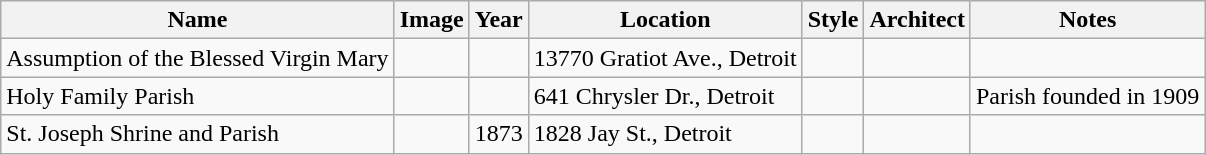<table class="wikitable sortable">
<tr>
<th>Name</th>
<th class="unsortable">Image</th>
<th>Year</th>
<th class="unsortable">Location</th>
<th class="unsortable">Style</th>
<th class="unsortable">Architect</th>
<th class="unsortable">Notes</th>
</tr>
<tr>
<td>Assumption of the Blessed Virgin Mary</td>
<td></td>
<td></td>
<td>13770 Gratiot Ave., Detroit</td>
<td></td>
<td></td>
<td></td>
</tr>
<tr>
<td>Holy Family Parish</td>
<td></td>
<td></td>
<td>641 Chrysler Dr., Detroit</td>
<td></td>
<td></td>
<td>Parish founded in 1909</td>
</tr>
<tr>
<td>St. Joseph Shrine and Parish</td>
<td></td>
<td>1873</td>
<td>1828 Jay St., Detroit</td>
<td></td>
<td></td>
<td></td>
</tr>
</table>
